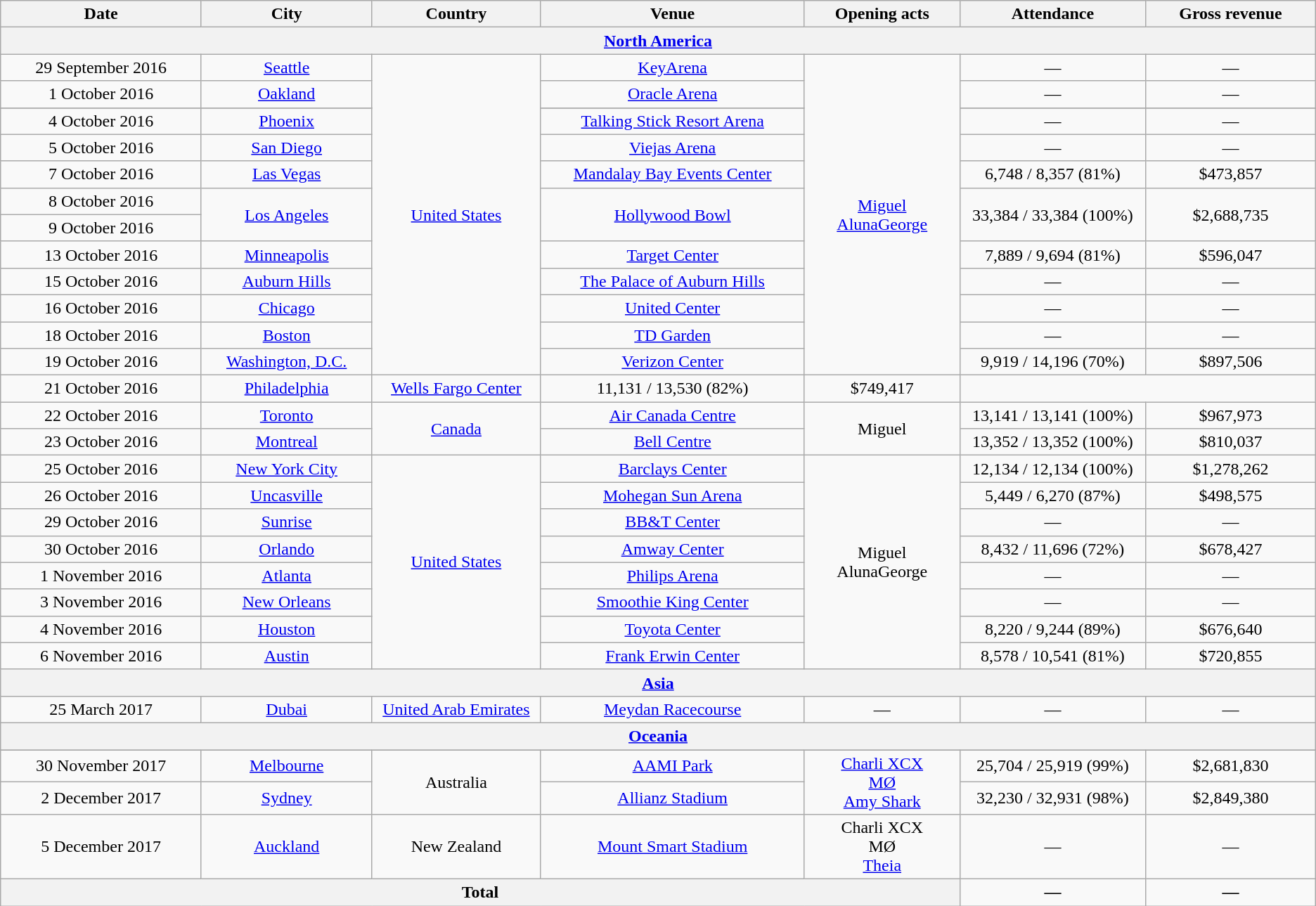<table class="wikitable" style="text-align:center;">
<tr>
<th scope="col" style="width:12em;">Date</th>
<th scope="col" style="width:10em;">City</th>
<th scope="col" style="width:10em;">Country</th>
<th scope="col" style="width:16em;">Venue</th>
<th scope="col" style="width:9em;">Opening acts</th>
<th scope="col" style="width:11em;">Attendance</th>
<th scope="col" style="width:10em;">Gross revenue</th>
</tr>
<tr>
<th colspan="7"><a href='#'>North America</a></th>
</tr>
<tr>
<td>29 September 2016</td>
<td><a href='#'>Seattle</a></td>
<td rowspan="13"><a href='#'>United States</a></td>
<td><a href='#'>KeyArena</a></td>
<td rowspan="13"><a href='#'>Miguel</a><br><a href='#'>AlunaGeorge</a></td>
<td>—</td>
<td>—</td>
</tr>
<tr>
<td>1 October 2016</td>
<td><a href='#'>Oakland</a></td>
<td><a href='#'>Oracle Arena</a></td>
<td>—</td>
<td>—</td>
</tr>
<tr>
</tr>
<tr>
<td>4 October 2016</td>
<td><a href='#'>Phoenix</a></td>
<td><a href='#'>Talking Stick Resort Arena</a></td>
<td>—</td>
<td>—</td>
</tr>
<tr>
<td>5 October 2016</td>
<td><a href='#'>San Diego</a></td>
<td><a href='#'>Viejas Arena</a></td>
<td>—</td>
<td>—</td>
</tr>
<tr>
<td>7 October 2016</td>
<td><a href='#'>Las Vegas</a></td>
<td><a href='#'>Mandalay Bay Events Center</a></td>
<td>6,748 / 8,357 (81%)</td>
<td>$473,857</td>
</tr>
<tr>
<td>8 October 2016</td>
<td rowspan="2"><a href='#'>Los Angeles</a></td>
<td rowspan="2"><a href='#'>Hollywood Bowl</a></td>
<td rowspan="2">33,384 / 33,384 (100%)</td>
<td rowspan="2">$2,688,735</td>
</tr>
<tr>
<td>9 October 2016</td>
</tr>
<tr>
<td>13 October 2016</td>
<td><a href='#'>Minneapolis</a></td>
<td><a href='#'>Target Center</a></td>
<td>7,889 / 9,694 (81%)</td>
<td>$596,047</td>
</tr>
<tr>
<td>15 October 2016</td>
<td><a href='#'>Auburn Hills</a></td>
<td><a href='#'>The Palace of Auburn Hills</a></td>
<td>—</td>
<td>—</td>
</tr>
<tr>
<td>16 October 2016</td>
<td><a href='#'>Chicago</a></td>
<td><a href='#'>United Center</a></td>
<td>—</td>
<td>—</td>
</tr>
<tr>
<td>18 October 2016</td>
<td><a href='#'>Boston</a></td>
<td><a href='#'>TD Garden</a></td>
<td>—</td>
<td>—</td>
</tr>
<tr>
<td>19 October 2016</td>
<td><a href='#'>Washington, D.C.</a></td>
<td><a href='#'>Verizon Center</a></td>
<td>9,919 / 14,196 (70%)</td>
<td>$897,506</td>
</tr>
<tr>
<td>21 October 2016</td>
<td><a href='#'>Philadelphia</a></td>
<td><a href='#'>Wells Fargo Center</a></td>
<td>11,131 / 13,530 (82%)</td>
<td>$749,417</td>
</tr>
<tr>
<td>22 October 2016</td>
<td><a href='#'>Toronto</a></td>
<td rowspan="2"><a href='#'>Canada</a></td>
<td><a href='#'>Air Canada Centre</a></td>
<td rowspan="2">Miguel</td>
<td>13,141 / 13,141 (100%)</td>
<td>$967,973</td>
</tr>
<tr>
<td>23 October 2016</td>
<td><a href='#'>Montreal</a></td>
<td><a href='#'>Bell Centre</a></td>
<td>13,352 / 13,352 (100%)</td>
<td>$810,037</td>
</tr>
<tr>
<td>25 October 2016</td>
<td><a href='#'>New York City</a></td>
<td rowspan="8"><a href='#'>United States</a></td>
<td><a href='#'>Barclays Center</a></td>
<td rowspan="8">Miguel<br>AlunaGeorge</td>
<td>12,134 / 12,134 (100%)</td>
<td>$1,278,262</td>
</tr>
<tr>
<td>26 October 2016</td>
<td><a href='#'>Uncasville</a></td>
<td><a href='#'>Mohegan Sun Arena</a></td>
<td>5,449 / 6,270 (87%)</td>
<td>$498,575</td>
</tr>
<tr>
<td>29 October 2016</td>
<td><a href='#'>Sunrise</a></td>
<td><a href='#'>BB&T Center</a></td>
<td>—</td>
<td>—</td>
</tr>
<tr>
<td>30 October 2016</td>
<td><a href='#'>Orlando</a></td>
<td><a href='#'>Amway Center</a></td>
<td>8,432 / 11,696 (72%)</td>
<td>$678,427</td>
</tr>
<tr>
<td>1 November 2016</td>
<td><a href='#'>Atlanta</a></td>
<td><a href='#'>Philips Arena</a></td>
<td>—</td>
<td>—</td>
</tr>
<tr>
<td>3 November 2016</td>
<td><a href='#'>New Orleans</a></td>
<td><a href='#'>Smoothie King Center</a></td>
<td>—</td>
<td>—</td>
</tr>
<tr>
<td>4 November 2016</td>
<td><a href='#'>Houston</a></td>
<td><a href='#'>Toyota Center</a></td>
<td>8,220 / 9,244 (89%)</td>
<td>$676,640</td>
</tr>
<tr>
<td>6 November 2016</td>
<td><a href='#'>Austin</a></td>
<td><a href='#'>Frank Erwin Center</a></td>
<td>8,578 / 10,541 (81%)</td>
<td>$720,855</td>
</tr>
<tr>
<th colspan="7" align="center"><strong><a href='#'>Asia</a></strong></th>
</tr>
<tr>
<td align="center">25 March 2017</td>
<td align="center"><a href='#'>Dubai</a></td>
<td align="center"><a href='#'>United Arab Emirates</a></td>
<td align="center"><a href='#'>Meydan Racecourse</a></td>
<td>—</td>
<td>—</td>
<td>—</td>
</tr>
<tr>
<th colspan="7"><a href='#'>Oceania</a></th>
</tr>
<tr>
</tr>
<tr>
<td>30 November 2017</td>
<td><a href='#'>Melbourne</a></td>
<td rowspan="2">Australia</td>
<td><a href='#'>AAMI Park</a></td>
<td rowspan="2"><a href='#'>Charli XCX</a><br><a href='#'>MØ</a><br><a href='#'>Amy Shark</a></td>
<td>25,704 / 25,919 (99%)</td>
<td>$2,681,830</td>
</tr>
<tr>
<td>2 December 2017</td>
<td><a href='#'>Sydney</a></td>
<td><a href='#'>Allianz Stadium</a></td>
<td>32,230 / 32,931 (98%)</td>
<td>$2,849,380</td>
</tr>
<tr>
<td>5 December 2017</td>
<td><a href='#'>Auckland</a></td>
<td>New Zealand</td>
<td><a href='#'>Mount Smart Stadium</a></td>
<td>Charli XCX<br>MØ<br><a href='#'>Theia</a></td>
<td>—</td>
<td>—</td>
</tr>
<tr>
<th colspan="5">Total</th>
<td><strong>—</strong></td>
<td><strong>—</strong></td>
</tr>
</table>
